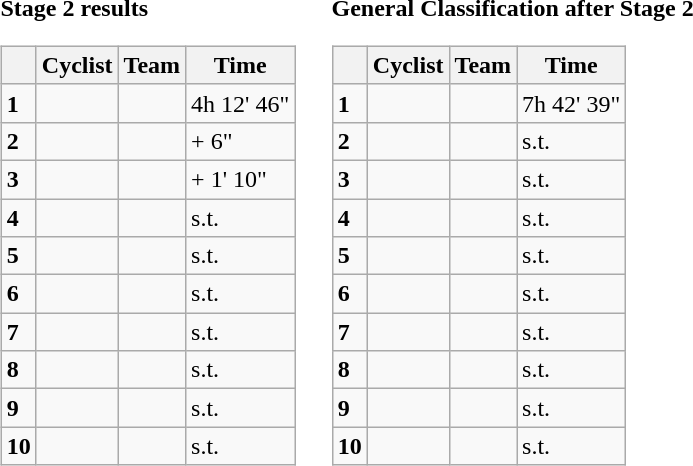<table>
<tr>
<td><strong>Stage 2 results</strong><br><table class="wikitable">
<tr>
<th></th>
<th>Cyclist</th>
<th>Team</th>
<th>Time</th>
</tr>
<tr>
<td><strong>1</strong></td>
<td></td>
<td></td>
<td>4h 12' 46"</td>
</tr>
<tr>
<td><strong>2</strong></td>
<td></td>
<td></td>
<td>+ 6"</td>
</tr>
<tr>
<td><strong>3</strong></td>
<td></td>
<td></td>
<td>+ 1' 10"</td>
</tr>
<tr>
<td><strong>4</strong></td>
<td></td>
<td></td>
<td>s.t.</td>
</tr>
<tr>
<td><strong>5</strong></td>
<td> </td>
<td></td>
<td>s.t.</td>
</tr>
<tr>
<td><strong>6</strong></td>
<td></td>
<td></td>
<td>s.t.</td>
</tr>
<tr>
<td><strong>7</strong></td>
<td></td>
<td></td>
<td>s.t.</td>
</tr>
<tr>
<td><strong>8</strong></td>
<td></td>
<td></td>
<td>s.t.</td>
</tr>
<tr>
<td><strong>9</strong></td>
<td></td>
<td></td>
<td>s.t.</td>
</tr>
<tr>
<td><strong>10</strong></td>
<td></td>
<td></td>
<td>s.t.</td>
</tr>
</table>
</td>
<td></td>
<td><strong>General Classification after Stage 2</strong><br><table class="wikitable">
<tr>
<th></th>
<th>Cyclist</th>
<th>Team</th>
<th>Time</th>
</tr>
<tr>
<td><strong>1</strong></td>
<td>  </td>
<td></td>
<td>7h 42' 39"</td>
</tr>
<tr>
<td><strong>2</strong></td>
<td></td>
<td></td>
<td>s.t.</td>
</tr>
<tr>
<td><strong>3</strong></td>
<td></td>
<td></td>
<td>s.t.</td>
</tr>
<tr>
<td><strong>4</strong></td>
<td></td>
<td></td>
<td>s.t.</td>
</tr>
<tr>
<td><strong>5</strong></td>
<td></td>
<td></td>
<td>s.t.</td>
</tr>
<tr>
<td><strong>6</strong></td>
<td></td>
<td></td>
<td>s.t.</td>
</tr>
<tr>
<td><strong>7</strong></td>
<td></td>
<td></td>
<td>s.t.</td>
</tr>
<tr>
<td><strong>8</strong></td>
<td></td>
<td></td>
<td>s.t.</td>
</tr>
<tr>
<td><strong>9</strong></td>
<td></td>
<td></td>
<td>s.t.</td>
</tr>
<tr>
<td><strong>10</strong></td>
<td></td>
<td></td>
<td>s.t.</td>
</tr>
</table>
</td>
</tr>
</table>
